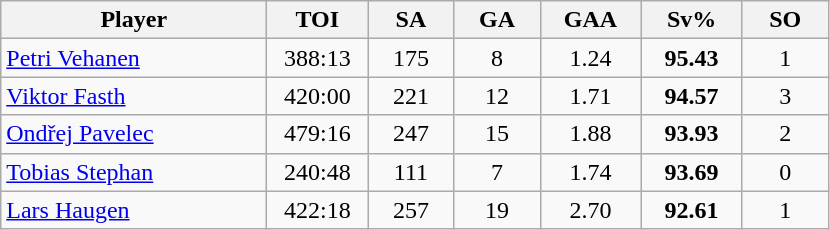<table class="wikitable sortable" style="text-align:center;">
<tr>
<th style="width:170px;">Player</th>
<th style="width:60px;">TOI</th>
<th style="width:50px;">SA</th>
<th style="width:50px;">GA</th>
<th style="width:60px;">GAA</th>
<th style="width:60px;">Sv%</th>
<th style="width:50px;">SO</th>
</tr>
<tr>
<td style="text-align:left;"> <a href='#'>Petri Vehanen</a></td>
<td>388:13</td>
<td>175</td>
<td>8</td>
<td>1.24</td>
<td><strong>95.43</strong></td>
<td>1</td>
</tr>
<tr>
<td style="text-align:left;"> <a href='#'>Viktor Fasth</a></td>
<td>420:00</td>
<td>221</td>
<td>12</td>
<td>1.71</td>
<td><strong>94.57</strong></td>
<td>3</td>
</tr>
<tr>
<td style="text-align:left;"> <a href='#'>Ondřej Pavelec</a></td>
<td>479:16</td>
<td>247</td>
<td>15</td>
<td>1.88</td>
<td><strong>93.93</strong></td>
<td>2</td>
</tr>
<tr>
<td style="text-align:left;"> <a href='#'>Tobias Stephan</a></td>
<td>240:48</td>
<td>111</td>
<td>7</td>
<td>1.74</td>
<td><strong>93.69</strong></td>
<td>0</td>
</tr>
<tr>
<td style="text-align:left;"> <a href='#'>Lars Haugen</a></td>
<td>422:18</td>
<td>257</td>
<td>19</td>
<td>2.70</td>
<td><strong>92.61</strong></td>
<td>1</td>
</tr>
</table>
